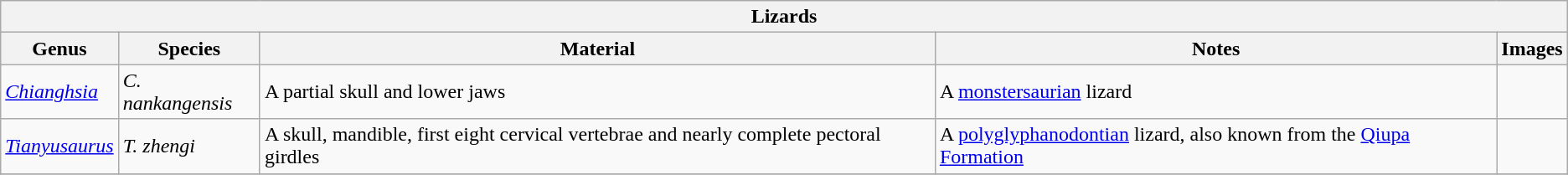<table class="wikitable" align="center">
<tr>
<th colspan="7" style="text-align:center;"><strong>Lizards</strong></th>
</tr>
<tr>
<th>Genus</th>
<th>Species</th>
<th>Material</th>
<th>Notes</th>
<th>Images</th>
</tr>
<tr>
<td><em><a href='#'>Chianghsia</a></em></td>
<td><em>C. nankangensis</em></td>
<td>A partial skull and lower jaws</td>
<td>A <a href='#'>monstersaurian</a> lizard</td>
<td></td>
</tr>
<tr>
<td><em><a href='#'>Tianyusaurus</a></em></td>
<td><em>T. zhengi</em></td>
<td>A skull, mandible, first eight cervical vertebrae and nearly complete pectoral girdles</td>
<td>A <a href='#'>polyglyphanodontian</a> lizard, also known from the <a href='#'>Qiupa Formation</a></td>
<td></td>
</tr>
<tr>
</tr>
</table>
